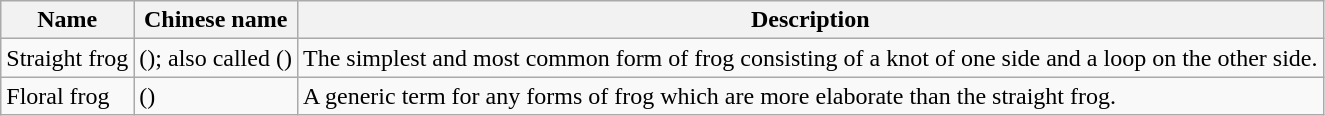<table class="wikitable">
<tr>
<th>Name</th>
<th>Chinese name</th>
<th>Description</th>
</tr>
<tr>
<td>Straight frog</td>
<td> (); also called  ()</td>
<td>The simplest and most common form of frog consisting of a knot of one side and a loop on the other side.</td>
</tr>
<tr>
<td>Floral frog</td>
<td> ()</td>
<td>A generic term for any forms of frog which are more elaborate than the straight frog.</td>
</tr>
</table>
